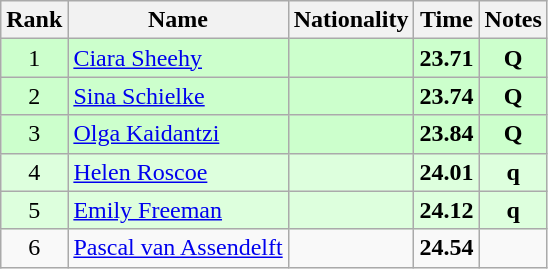<table class="wikitable sortable" style="text-align:center">
<tr>
<th>Rank</th>
<th>Name</th>
<th>Nationality</th>
<th>Time</th>
<th>Notes</th>
</tr>
<tr bgcolor=ccffcc>
<td>1</td>
<td align=left><a href='#'>Ciara Sheehy</a></td>
<td align=left></td>
<td><strong>23.71</strong></td>
<td><strong>Q</strong></td>
</tr>
<tr bgcolor=ccffcc>
<td>2</td>
<td align=left><a href='#'>Sina Schielke</a></td>
<td align=left></td>
<td><strong>23.74</strong></td>
<td><strong>Q</strong></td>
</tr>
<tr bgcolor=ccffcc>
<td>3</td>
<td align=left><a href='#'>Olga Kaidantzi</a></td>
<td align=left></td>
<td><strong>23.84</strong></td>
<td><strong>Q</strong></td>
</tr>
<tr bgcolor=ddffdd>
<td>4</td>
<td align=left><a href='#'>Helen Roscoe</a></td>
<td align=left></td>
<td><strong>24.01</strong></td>
<td><strong>q</strong></td>
</tr>
<tr bgcolor=ddffdd>
<td>5</td>
<td align=left><a href='#'>Emily Freeman</a></td>
<td align=left></td>
<td><strong>24.12</strong></td>
<td><strong>q</strong></td>
</tr>
<tr>
<td>6</td>
<td align=left><a href='#'>Pascal van Assendelft</a></td>
<td align=left></td>
<td><strong>24.54</strong></td>
<td></td>
</tr>
</table>
